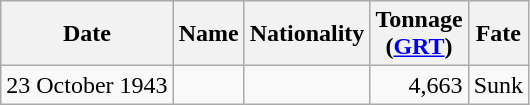<table class="wikitable sortable">
<tr>
<th>Date</th>
<th>Name</th>
<th>Nationality</th>
<th>Tonnage<br>(<a href='#'>GRT</a>)</th>
<th>Fate</th>
</tr>
<tr>
<td align="right">23 October 1943</td>
<td align="left"></td>
<td align="left"></td>
<td align="right">4,663</td>
<td align="left">Sunk</td>
</tr>
</table>
